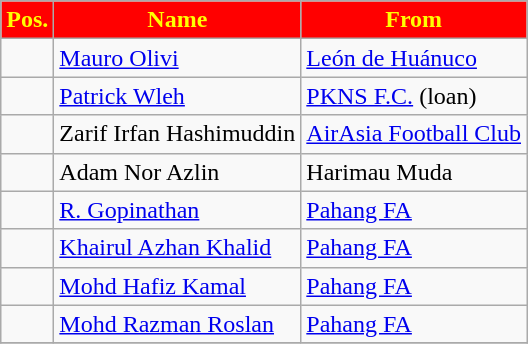<table class="wikitable sortable">
<tr>
<th style="background:Red; color:yellow;">Pos.</th>
<th style="background:Red; color:yellow;">Name</th>
<th style="background:Red; color:yellow;">From</th>
</tr>
<tr>
<td></td>
<td> <a href='#'>Mauro Olivi</a></td>
<td> <a href='#'>León de Huánuco</a></td>
</tr>
<tr>
<td></td>
<td> <a href='#'>Patrick Wleh</a></td>
<td> <a href='#'>PKNS F.C.</a> (loan)</td>
</tr>
<tr>
<td></td>
<td> Zarif Irfan Hashimuddin</td>
<td> <a href='#'>AirAsia Football Club</a></td>
</tr>
<tr>
<td></td>
<td> Adam Nor Azlin</td>
<td> Harimau Muda</td>
</tr>
<tr>
<td></td>
<td> <a href='#'>R. Gopinathan</a></td>
<td> <a href='#'>Pahang FA</a></td>
</tr>
<tr>
<td></td>
<td> <a href='#'>Khairul Azhan Khalid</a></td>
<td> <a href='#'>Pahang FA</a></td>
</tr>
<tr>
<td></td>
<td> <a href='#'>Mohd Hafiz Kamal</a></td>
<td> <a href='#'>Pahang FA</a></td>
</tr>
<tr>
<td></td>
<td> <a href='#'>Mohd Razman Roslan</a></td>
<td> <a href='#'>Pahang FA</a></td>
</tr>
<tr>
</tr>
</table>
